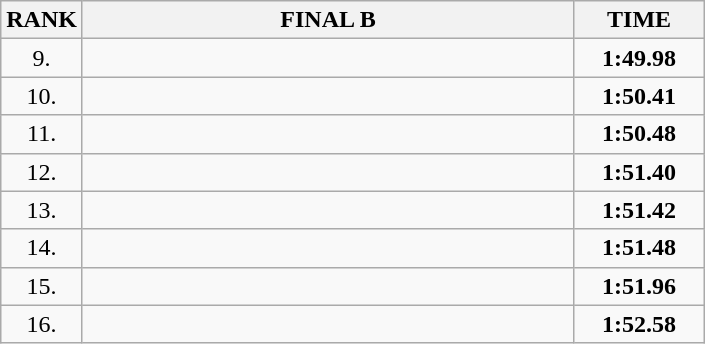<table class="wikitable">
<tr>
<th>RANK</th>
<th style="width: 20em">FINAL B</th>
<th style="width: 5em">TIME</th>
</tr>
<tr>
<td align="center">9.</td>
<td></td>
<td align="center"><strong>1:49.98</strong></td>
</tr>
<tr>
<td align="center">10.</td>
<td></td>
<td align="center"><strong>1:50.41</strong></td>
</tr>
<tr>
<td align="center">11.</td>
<td></td>
<td align="center"><strong>1:50.48</strong></td>
</tr>
<tr>
<td align="center">12.</td>
<td></td>
<td align="center"><strong>1:51.40</strong></td>
</tr>
<tr>
<td align="center">13.</td>
<td></td>
<td align="center"><strong>1:51.42</strong></td>
</tr>
<tr>
<td align="center">14.</td>
<td></td>
<td align="center"><strong>1:51.48</strong></td>
</tr>
<tr>
<td align="center">15.</td>
<td></td>
<td align="center"><strong>1:51.96</strong></td>
</tr>
<tr>
<td align="center">16.</td>
<td></td>
<td align="center"><strong>1:52.58</strong></td>
</tr>
</table>
